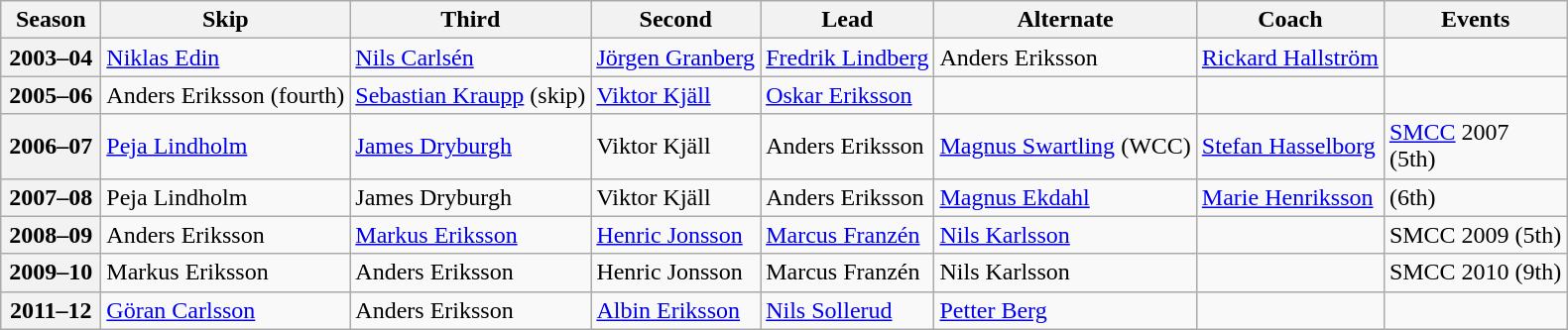<table class="wikitable">
<tr>
<th scope="col" width=60>Season</th>
<th scope="col">Skip</th>
<th scope="col">Third</th>
<th scope="col">Second</th>
<th scope="col">Lead</th>
<th scope="col">Alternate</th>
<th scope="col">Coach</th>
<th scope="col">Events</th>
</tr>
<tr>
<th scope="row">2003–04</th>
<td><a href='#'>Niklas Edin</a></td>
<td><a href='#'>Nils Carlsén</a></td>
<td><a href='#'>Jörgen Granberg</a></td>
<td><a href='#'>Fredrik Lindberg</a></td>
<td>Anders Eriksson</td>
<td><a href='#'>Rickard Hallström</a></td>
<td> </td>
</tr>
<tr>
<th scope="row">2005–06</th>
<td>Anders Eriksson (fourth)</td>
<td><a href='#'>Sebastian Kraupp</a> (skip)</td>
<td><a href='#'>Viktor Kjäll</a></td>
<td><a href='#'>Oskar Eriksson</a></td>
<td></td>
<td></td>
<td></td>
</tr>
<tr>
<th scope="row">2006–07</th>
<td><a href='#'>Peja Lindholm</a></td>
<td><a href='#'>James Dryburgh</a></td>
<td>Viktor Kjäll</td>
<td>Anders Eriksson</td>
<td><a href='#'>Magnus Swartling</a> (WCC)</td>
<td><a href='#'>Stefan Hasselborg</a></td>
<td><a href='#'>SMCC</a> 2007 <br> (5th)</td>
</tr>
<tr>
<th scope="row">2007–08</th>
<td>Peja Lindholm</td>
<td>James Dryburgh</td>
<td>Viktor Kjäll</td>
<td>Anders Eriksson</td>
<td><a href='#'>Magnus Ekdahl</a></td>
<td><a href='#'>Marie Henriksson</a></td>
<td> (6th)</td>
</tr>
<tr>
<th scope="row">2008–09</th>
<td>Anders Eriksson</td>
<td><a href='#'>Markus Eriksson</a></td>
<td><a href='#'>Henric Jonsson</a></td>
<td><a href='#'>Marcus Franzén</a></td>
<td><a href='#'>Nils Karlsson</a></td>
<td></td>
<td>SMCC 2009 (5th)</td>
</tr>
<tr>
<th scope="row">2009–10</th>
<td>Markus Eriksson</td>
<td>Anders Eriksson</td>
<td>Henric Jonsson</td>
<td>Marcus Franzén</td>
<td>Nils Karlsson</td>
<td></td>
<td>SMCC 2010 (9th)</td>
</tr>
<tr>
<th scope="row">2011–12</th>
<td><a href='#'>Göran Carlsson</a></td>
<td>Anders Eriksson</td>
<td><a href='#'>Albin Eriksson</a></td>
<td><a href='#'>Nils Sollerud</a></td>
<td><a href='#'>Petter Berg</a></td>
<td></td>
<td></td>
</tr>
</table>
